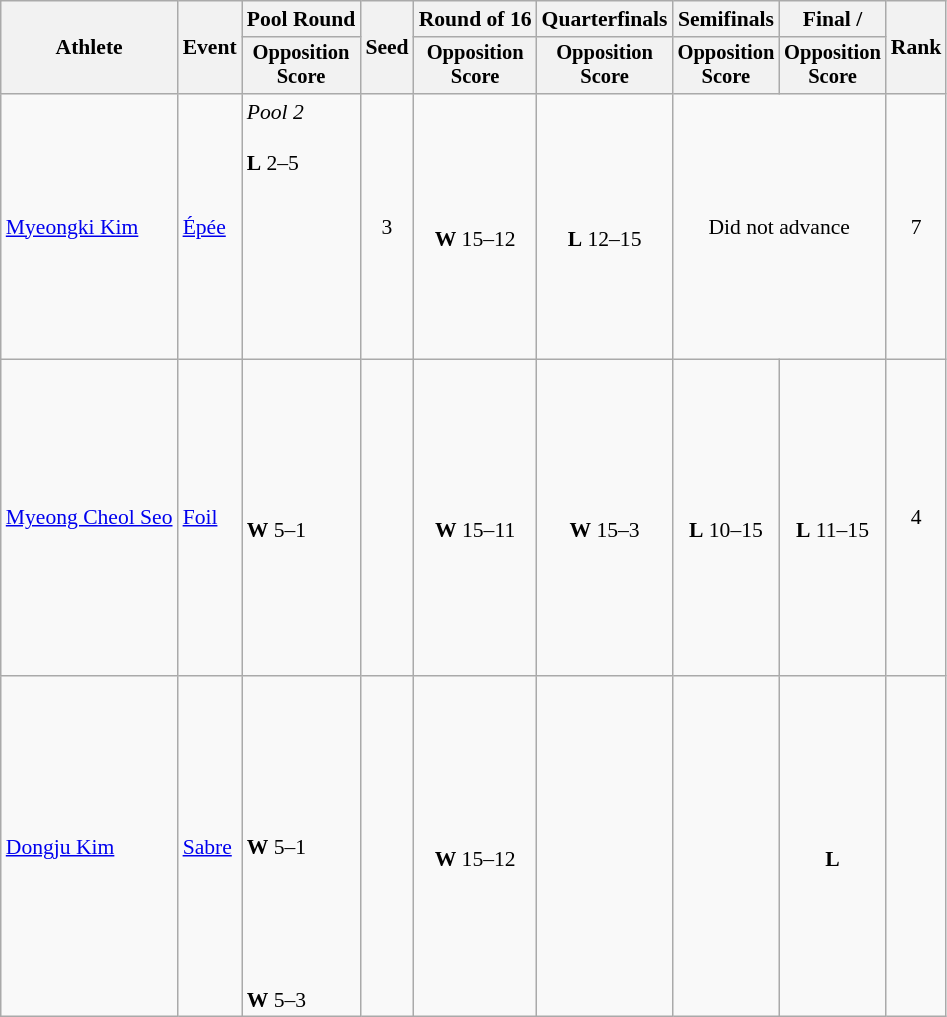<table class=wikitable style="font-size:90%">
<tr>
<th rowspan="2">Athlete</th>
<th rowspan="2">Event</th>
<th>Pool Round</th>
<th rowspan="2">Seed</th>
<th>Round of 16</th>
<th>Quarterfinals</th>
<th>Semifinals</th>
<th>Final / </th>
<th rowspan=2>Rank</th>
</tr>
<tr style="font-size:95%">
<th>Opposition<br>Score</th>
<th>Opposition<br>Score</th>
<th>Opposition<br>Score</th>
<th>Opposition<br>Score</th>
<th>Opposition<br>Score</th>
</tr>
<tr align=center>
<td align=left><a href='#'>Myeongki Kim</a></td>
<td align=left><a href='#'>Épée</a></td>
<td align=left><em>Pool 2</em><br><br><strong>L</strong> 2–5<br><br>
<br><br> <br><br>
<br><br></td>
<td>3</td>
<td><br><strong>W</strong> 15–12</td>
<td><br><strong>L</strong> 12–15</td>
<td colspan=2>Did not advance</td>
<td>7</td>
</tr>
<tr align=center>
<td align=left><a href='#'>Myeong Cheol Seo</a></td>
<td align=left><a href='#'>Foil</a></td>
<td align=left><br><br> <br><br> <br><br><strong>W</strong> 5–1<br><br> <br><br> <br><br></td>
<td></td>
<td><br> <strong>W</strong> 15–11</td>
<td><br> <strong>W</strong> 15–3</td>
<td><br><strong>L</strong> 10–15</td>
<td><br><strong>L</strong> 11–15</td>
<td>4</td>
</tr>
<tr align=center>
<td align=left><a href='#'>Dongju Kim</a></td>
<td align=left><a href='#'>Sabre</a></td>
<td align=left><br><br> <br><br> <br><br><strong>W</strong> 5–1<br><br> <br><br> <br><br><strong>W</strong> 5–3</td>
<td></td>
<td><br><strong>W</strong> 15–12</td>
<td></td>
<td></td>
<td><br><strong>L</strong></td>
<td></td>
</tr>
</table>
